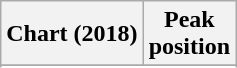<table class="wikitable sortable plainrowheaders" style="text-align:center">
<tr>
<th scope="col">Chart (2018)</th>
<th scope="col">Peak<br> position</th>
</tr>
<tr>
</tr>
<tr>
</tr>
</table>
